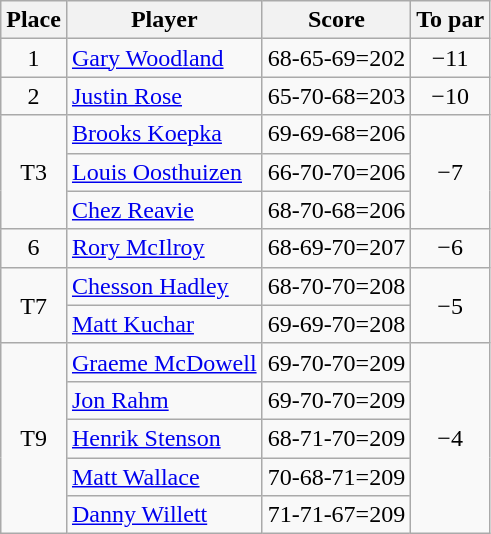<table class="wikitable">
<tr>
<th>Place</th>
<th>Player</th>
<th>Score</th>
<th>To par</th>
</tr>
<tr>
<td align=center>1</td>
<td> <a href='#'>Gary Woodland</a></td>
<td>68-65-69=202</td>
<td align=center>−11</td>
</tr>
<tr>
<td align=center>2</td>
<td> <a href='#'>Justin Rose</a></td>
<td>65-70-68=203</td>
<td align=center>−10</td>
</tr>
<tr>
<td rowspan=3 align=center>T3</td>
<td> <a href='#'>Brooks Koepka</a></td>
<td>69-69-68=206</td>
<td rowspan=3 align=center>−7</td>
</tr>
<tr>
<td> <a href='#'>Louis Oosthuizen</a></td>
<td>66-70-70=206</td>
</tr>
<tr>
<td> <a href='#'>Chez Reavie</a></td>
<td>68-70-68=206</td>
</tr>
<tr>
<td align=center>6</td>
<td> <a href='#'>Rory McIlroy</a></td>
<td>68-69-70=207</td>
<td align=center>−6</td>
</tr>
<tr>
<td rowspan=2 align=center>T7</td>
<td> <a href='#'>Chesson Hadley</a></td>
<td>68-70-70=208</td>
<td rowspan=2 align=center>−5</td>
</tr>
<tr>
<td> <a href='#'>Matt Kuchar</a></td>
<td>69-69-70=208</td>
</tr>
<tr>
<td rowspan=5 align=center>T9</td>
<td> <a href='#'>Graeme McDowell</a></td>
<td>69-70-70=209</td>
<td rowspan=5 align=center>−4</td>
</tr>
<tr>
<td> <a href='#'>Jon Rahm</a></td>
<td>69-70-70=209</td>
</tr>
<tr>
<td> <a href='#'>Henrik Stenson</a></td>
<td>68-71-70=209</td>
</tr>
<tr>
<td> <a href='#'>Matt Wallace</a></td>
<td>70-68-71=209</td>
</tr>
<tr>
<td> <a href='#'>Danny Willett</a></td>
<td>71-71-67=209</td>
</tr>
</table>
